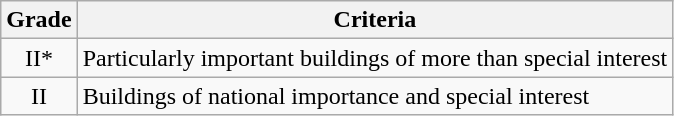<table class="wikitable">
<tr>
<th>Grade</th>
<th>Criteria</th>
</tr>
<tr>
<td align="center" >II*</td>
<td>Particularly important buildings of more than special interest</td>
</tr>
<tr>
<td align="center" >II</td>
<td>Buildings of national importance and special interest</td>
</tr>
</table>
